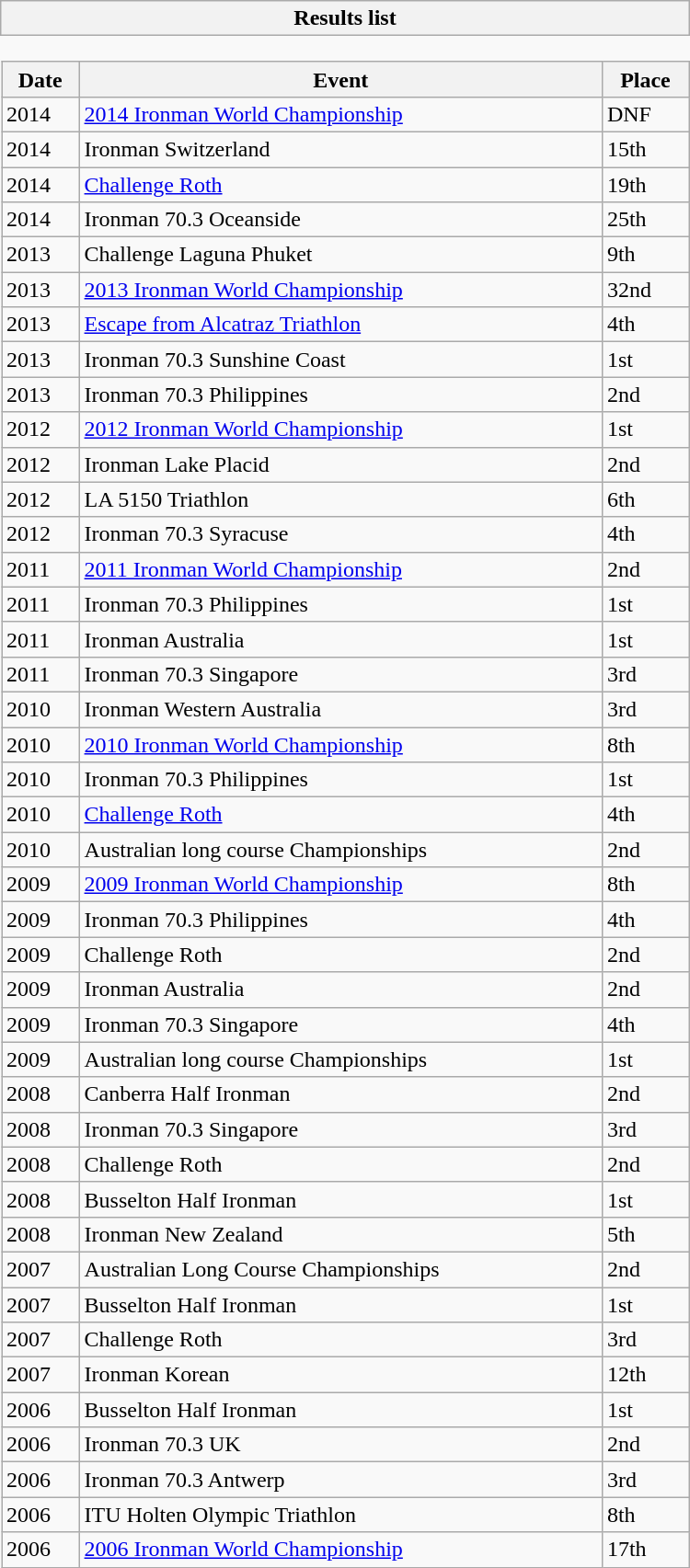<table class="wikitable collapsible collapsed" style="border:none; width:500px;">
<tr>
<th>Results list</th>
</tr>
<tr>
<td style="padding:0; border:none;"><br><table class="wikitable sortable" style="margin:0; width:100%;">
<tr>
<th>Date</th>
<th>Event</th>
<th>Place</th>
</tr>
<tr>
<td>2014</td>
<td><a href='#'>2014 Ironman World Championship</a></td>
<td>DNF</td>
</tr>
<tr>
<td>2014</td>
<td>Ironman Switzerland</td>
<td>15th</td>
</tr>
<tr>
<td>2014</td>
<td><a href='#'>Challenge Roth</a></td>
<td>19th</td>
</tr>
<tr>
<td>2014</td>
<td>Ironman 70.3 Oceanside</td>
<td>25th</td>
</tr>
<tr>
<td>2013</td>
<td>Challenge Laguna Phuket</td>
<td>9th</td>
</tr>
<tr>
<td>2013</td>
<td><a href='#'>2013 Ironman World Championship</a></td>
<td>32nd</td>
</tr>
<tr>
<td>2013</td>
<td><a href='#'>Escape from Alcatraz Triathlon</a></td>
<td>4th</td>
</tr>
<tr>
<td>2013</td>
<td>Ironman 70.3 Sunshine Coast</td>
<td>1st</td>
</tr>
<tr>
<td>2013</td>
<td>Ironman 70.3 Philippines</td>
<td>2nd</td>
</tr>
<tr>
<td>2012</td>
<td><a href='#'>2012 Ironman World Championship</a></td>
<td>1st</td>
</tr>
<tr>
<td>2012</td>
<td>Ironman Lake Placid</td>
<td>2nd</td>
</tr>
<tr>
<td>2012</td>
<td>LA 5150 Triathlon</td>
<td>6th</td>
</tr>
<tr>
<td>2012</td>
<td>Ironman 70.3 Syracuse</td>
<td>4th</td>
</tr>
<tr>
<td>2011</td>
<td><a href='#'>2011 Ironman World Championship</a></td>
<td>2nd</td>
</tr>
<tr>
<td>2011</td>
<td>Ironman 70.3 Philippines</td>
<td>1st</td>
</tr>
<tr>
<td>2011</td>
<td>Ironman Australia</td>
<td>1st</td>
</tr>
<tr>
<td>2011</td>
<td>Ironman 70.3 Singapore</td>
<td>3rd</td>
</tr>
<tr>
<td>2010</td>
<td>Ironman Western Australia</td>
<td>3rd</td>
</tr>
<tr>
<td>2010</td>
<td><a href='#'>2010 Ironman World Championship</a></td>
<td>8th</td>
</tr>
<tr>
<td>2010</td>
<td>Ironman 70.3 Philippines</td>
<td>1st</td>
</tr>
<tr>
<td>2010</td>
<td><a href='#'>Challenge Roth</a></td>
<td>4th</td>
</tr>
<tr>
<td>2010</td>
<td>Australian long course Championships</td>
<td>2nd</td>
</tr>
<tr>
<td>2009</td>
<td><a href='#'>2009 Ironman World Championship</a></td>
<td>8th</td>
</tr>
<tr>
<td>2009</td>
<td>Ironman 70.3 Philippines</td>
<td>4th</td>
</tr>
<tr>
<td>2009</td>
<td>Challenge Roth</td>
<td>2nd</td>
</tr>
<tr>
<td>2009</td>
<td>Ironman Australia</td>
<td>2nd</td>
</tr>
<tr>
<td>2009</td>
<td>Ironman 70.3 Singapore</td>
<td>4th</td>
</tr>
<tr>
<td>2009</td>
<td>Australian long course Championships</td>
<td>1st</td>
</tr>
<tr>
<td>2008</td>
<td>Canberra Half Ironman</td>
<td>2nd</td>
</tr>
<tr>
<td>2008</td>
<td>Ironman 70.3 Singapore</td>
<td>3rd</td>
</tr>
<tr>
<td>2008</td>
<td>Challenge Roth</td>
<td>2nd</td>
</tr>
<tr>
<td>2008</td>
<td>Busselton Half Ironman</td>
<td>1st</td>
</tr>
<tr>
<td>2008</td>
<td>Ironman New Zealand</td>
<td>5th</td>
</tr>
<tr>
<td>2007</td>
<td>Australian Long Course Championships</td>
<td>2nd</td>
</tr>
<tr>
<td>2007</td>
<td>Busselton Half Ironman</td>
<td>1st</td>
</tr>
<tr>
<td>2007</td>
<td>Challenge Roth</td>
<td>3rd</td>
</tr>
<tr>
<td>2007</td>
<td>Ironman Korean</td>
<td>12th</td>
</tr>
<tr>
<td>2006</td>
<td>Busselton Half Ironman</td>
<td>1st</td>
</tr>
<tr>
<td>2006</td>
<td>Ironman 70.3 UK</td>
<td>2nd</td>
</tr>
<tr>
<td>2006</td>
<td>Ironman 70.3 Antwerp</td>
<td>3rd</td>
</tr>
<tr>
<td>2006</td>
<td>ITU Holten Olympic Triathlon</td>
<td>8th</td>
</tr>
<tr>
<td>2006</td>
<td><a href='#'>2006 Ironman World Championship</a></td>
<td>17th</td>
</tr>
</table>
</td>
</tr>
</table>
